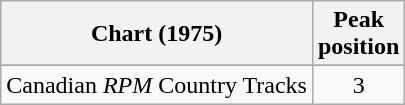<table class="wikitable sortable">
<tr>
<th>Chart (1975)</th>
<th>Peak<br>position</th>
</tr>
<tr>
</tr>
<tr>
<td>Canadian <em>RPM</em> Country Tracks</td>
<td align="center">3</td>
</tr>
</table>
